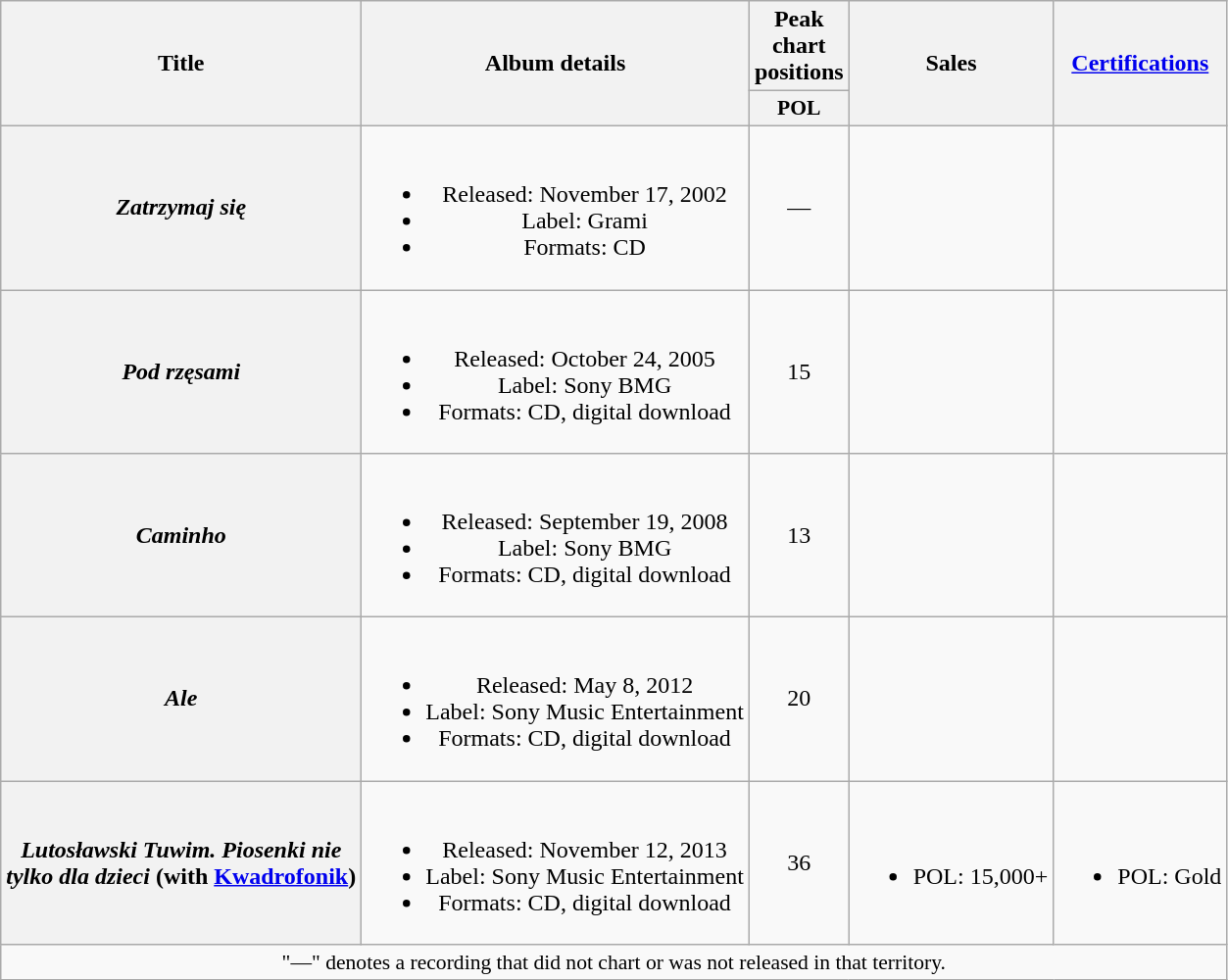<table class="wikitable plainrowheaders" style="text-align:center;">
<tr>
<th scope="col" rowspan="2">Title</th>
<th scope="col" rowspan="2">Album details</th>
<th scope="col" colspan="1">Peak chart positions</th>
<th scope="col" rowspan="2">Sales</th>
<th scope="col" rowspan="2"><a href='#'>Certifications</a></th>
</tr>
<tr>
<th scope="col" style="width:3em;font-size:90%;">POL<br></th>
</tr>
<tr>
<th scope="row"><em>Zatrzymaj się</em></th>
<td><br><ul><li>Released: November 17, 2002</li><li>Label: Grami</li><li>Formats: CD</li></ul></td>
<td>—</td>
<td></td>
<td></td>
</tr>
<tr>
<th scope="row"><em>Pod rzęsami</em></th>
<td><br><ul><li>Released: October 24, 2005</li><li>Label: Sony BMG</li><li>Formats: CD, digital download</li></ul></td>
<td>15</td>
<td></td>
<td></td>
</tr>
<tr>
<th scope="row"><em>Caminho</em></th>
<td><br><ul><li>Released: September 19, 2008</li><li>Label: Sony BMG</li><li>Formats: CD, digital download</li></ul></td>
<td>13</td>
<td></td>
<td></td>
</tr>
<tr>
<th scope="row"><em>Ale</em></th>
<td><br><ul><li>Released: May 8, 2012</li><li>Label: Sony Music Entertainment</li><li>Formats: CD, digital download</li></ul></td>
<td>20</td>
<td></td>
<td></td>
</tr>
<tr>
<th scope="row"><em>Lutosławski Tuwim. Piosenki nie<br>tylko dla dzieci</em> (with <a href='#'>Kwadrofonik</a>)</th>
<td><br><ul><li>Released: November 12, 2013</li><li>Label: Sony Music Entertainment</li><li>Formats: CD, digital download</li></ul></td>
<td>36</td>
<td><br><ul><li>POL: 15,000+</li></ul></td>
<td><br><ul><li>POL: Gold</li></ul></td>
</tr>
<tr>
<td colspan="20" style="font-size:90%">"—" denotes a recording that did not chart or was not released in that territory.</td>
</tr>
</table>
